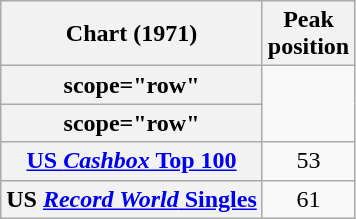<table class="wikitable sortable plainrowheaders">
<tr>
<th scope="col">Chart (1971)</th>
<th scope="col">Peak<br>position</th>
</tr>
<tr>
<th>scope="row" </th>
</tr>
<tr>
<th>scope="row" </th>
</tr>
<tr>
<th scope="row"><a href='#'>US <em>Cashbox</em> Top 100</a></th>
<td style="text-align:center;">53</td>
</tr>
<tr>
<th scope="row">US <a href='#'><em>Record World</em> Singles</a></th>
<td style="text-align:center;">61</td>
</tr>
</table>
